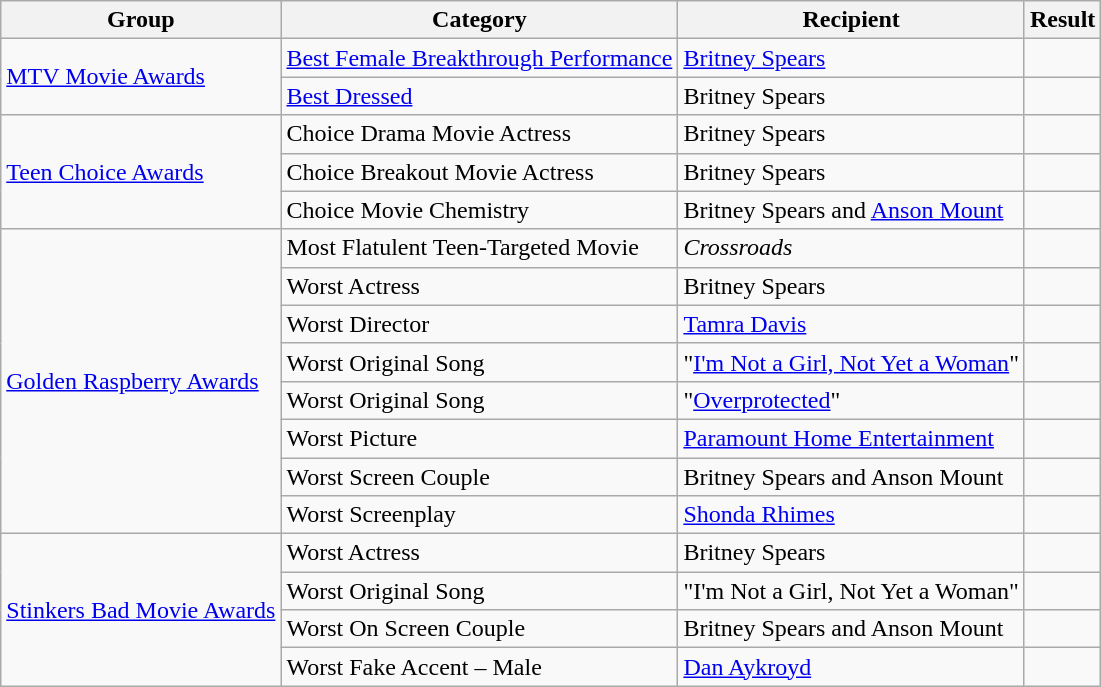<table class="wikitable">
<tr>
<th>Group</th>
<th>Category</th>
<th>Recipient</th>
<th>Result</th>
</tr>
<tr>
<td rowspan="2"><a href='#'>MTV Movie Awards</a></td>
<td><a href='#'>Best Female Breakthrough Performance</a></td>
<td><a href='#'>Britney Spears</a></td>
<td></td>
</tr>
<tr>
<td><a href='#'>Best Dressed</a></td>
<td>Britney Spears</td>
<td></td>
</tr>
<tr>
<td rowspan="3"><a href='#'>Teen Choice Awards</a></td>
<td>Choice Drama Movie Actress</td>
<td>Britney Spears</td>
<td></td>
</tr>
<tr>
<td>Choice Breakout Movie Actress</td>
<td>Britney Spears</td>
<td></td>
</tr>
<tr>
<td>Choice Movie Chemistry</td>
<td>Britney Spears and <a href='#'>Anson Mount</a></td>
<td></td>
</tr>
<tr>
<td rowspan="8"><a href='#'>Golden Raspberry Awards</a></td>
<td>Most Flatulent Teen-Targeted Movie</td>
<td><em>Crossroads</em></td>
<td></td>
</tr>
<tr>
<td>Worst Actress</td>
<td>Britney Spears</td>
<td></td>
</tr>
<tr>
<td>Worst Director</td>
<td><a href='#'>Tamra Davis</a></td>
<td></td>
</tr>
<tr>
<td>Worst Original Song</td>
<td>"<a href='#'>I'm Not a Girl, Not Yet a Woman</a>"</td>
<td></td>
</tr>
<tr>
<td>Worst Original Song</td>
<td>"<a href='#'>Overprotected</a>"</td>
<td></td>
</tr>
<tr>
<td>Worst Picture</td>
<td><a href='#'>Paramount Home Entertainment</a></td>
<td></td>
</tr>
<tr>
<td>Worst Screen Couple</td>
<td>Britney Spears and Anson Mount</td>
<td></td>
</tr>
<tr>
<td>Worst Screenplay</td>
<td><a href='#'>Shonda Rhimes</a></td>
<td></td>
</tr>
<tr>
<td rowspan="4"><a href='#'>Stinkers Bad Movie Awards</a></td>
<td>Worst Actress</td>
<td>Britney Spears</td>
<td></td>
</tr>
<tr>
<td>Worst Original Song</td>
<td>"I'm Not a Girl, Not Yet a Woman"</td>
<td></td>
</tr>
<tr>
<td>Worst On Screen Couple</td>
<td>Britney Spears and Anson Mount</td>
<td></td>
</tr>
<tr>
<td>Worst Fake Accent – Male</td>
<td><a href='#'>Dan Aykroyd</a></td>
<td></td>
</tr>
</table>
